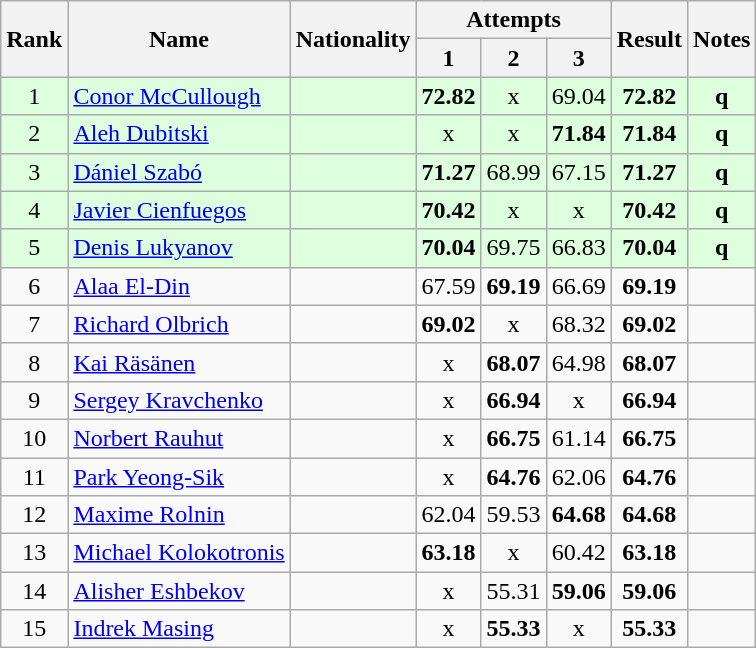<table class="wikitable sortable" style="text-align:center">
<tr>
<th rowspan=2>Rank</th>
<th rowspan=2>Name</th>
<th rowspan=2>Nationality</th>
<th colspan=3>Attempts</th>
<th rowspan=2>Result</th>
<th rowspan=2>Notes</th>
</tr>
<tr>
<th>1</th>
<th>2</th>
<th>3</th>
</tr>
<tr bgcolor=ddffdd>
<td>1</td>
<td align=left><a href='#'>Conor McCullough</a></td>
<td align=left></td>
<td><strong>72.82</strong></td>
<td>x</td>
<td>69.04</td>
<td><strong>72.82</strong></td>
<td><strong>q</strong></td>
</tr>
<tr bgcolor=ddffdd>
<td>2</td>
<td align=left><a href='#'>Aleh Dubitski</a></td>
<td align=left></td>
<td>x</td>
<td>x</td>
<td><strong>71.84</strong></td>
<td><strong>71.84</strong></td>
<td><strong>q</strong></td>
</tr>
<tr bgcolor=ddffdd>
<td>3</td>
<td align=left><a href='#'>Dániel Szabó</a></td>
<td align=left></td>
<td><strong>71.27</strong></td>
<td>68.99</td>
<td>67.15</td>
<td><strong>71.27</strong></td>
<td><strong>q</strong></td>
</tr>
<tr bgcolor=ddffdd>
<td>4</td>
<td align=left><a href='#'>Javier Cienfuegos</a></td>
<td align=left></td>
<td><strong>70.42</strong></td>
<td>x</td>
<td>x</td>
<td><strong>70.42</strong></td>
<td><strong>q</strong></td>
</tr>
<tr bgcolor=ddffdd>
<td>5</td>
<td align=left><a href='#'>Denis Lukyanov</a></td>
<td align=left></td>
<td><strong>70.04</strong></td>
<td>69.75</td>
<td>66.83</td>
<td><strong>70.04</strong></td>
<td><strong>q</strong></td>
</tr>
<tr>
<td>6</td>
<td align=left><a href='#'>Alaa El-Din</a></td>
<td align=left></td>
<td>67.59</td>
<td><strong>69.19</strong></td>
<td>66.69</td>
<td><strong>69.19</strong></td>
<td></td>
</tr>
<tr>
<td>7</td>
<td align=left><a href='#'>Richard Olbrich</a></td>
<td align=left></td>
<td><strong>69.02</strong></td>
<td>x</td>
<td>68.32</td>
<td><strong>69.02</strong></td>
<td></td>
</tr>
<tr>
<td>8</td>
<td align=left><a href='#'>Kai Räsänen</a></td>
<td align=left></td>
<td>x</td>
<td><strong>68.07</strong></td>
<td>64.98</td>
<td><strong>68.07</strong></td>
<td></td>
</tr>
<tr>
<td>9</td>
<td align=left><a href='#'>Sergey Kravchenko</a></td>
<td align=left></td>
<td>x</td>
<td><strong>66.94</strong></td>
<td>x</td>
<td><strong>66.94</strong></td>
<td></td>
</tr>
<tr>
<td>10</td>
<td align=left><a href='#'>Norbert Rauhut</a></td>
<td align=left></td>
<td>x</td>
<td><strong>66.75</strong></td>
<td>61.14</td>
<td><strong>66.75</strong></td>
<td></td>
</tr>
<tr>
<td>11</td>
<td align=left><a href='#'>Park Yeong-Sik</a></td>
<td align=left></td>
<td>x</td>
<td><strong>64.76</strong></td>
<td>62.06</td>
<td><strong>64.76</strong></td>
<td></td>
</tr>
<tr>
<td>12</td>
<td align=left><a href='#'>Maxime Rolnin</a></td>
<td align=left></td>
<td>62.04</td>
<td>59.53</td>
<td><strong>64.68</strong></td>
<td><strong>64.68</strong></td>
<td></td>
</tr>
<tr>
<td>13</td>
<td align=left><a href='#'>Michael Kolokotronis</a></td>
<td align=left></td>
<td><strong>63.18</strong></td>
<td>x</td>
<td>60.42</td>
<td><strong>63.18</strong></td>
<td></td>
</tr>
<tr>
<td>14</td>
<td align=left><a href='#'>Alisher Eshbekov</a></td>
<td align=left></td>
<td>x</td>
<td>55.31</td>
<td><strong>59.06</strong></td>
<td><strong>59.06</strong></td>
<td></td>
</tr>
<tr>
<td>15</td>
<td align=left><a href='#'>Indrek Masing</a></td>
<td align=left></td>
<td>x</td>
<td><strong>55.33</strong></td>
<td>x</td>
<td><strong>55.33</strong></td>
<td></td>
</tr>
</table>
